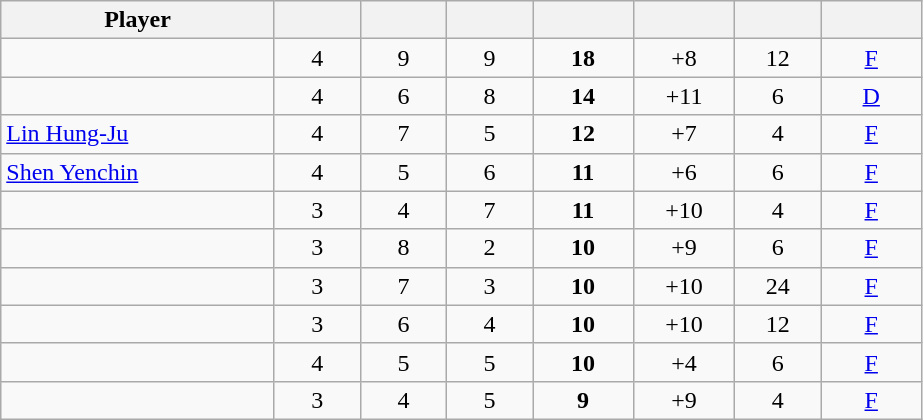<table class="wikitable sortable" style="text-align:center;">
<tr>
<th width="175px">Player</th>
<th width="50px"></th>
<th width="50px"></th>
<th width="50px"></th>
<th width="60px"></th>
<th width="60px"></th>
<th width="50px"></th>
<th width="60px"></th>
</tr>
<tr>
<td align="left"> </td>
<td>4</td>
<td>9</td>
<td>9</td>
<td><strong>18</strong></td>
<td>+8</td>
<td>12</td>
<td><a href='#'>F</a></td>
</tr>
<tr>
<td align="left"> </td>
<td>4</td>
<td>6</td>
<td>8</td>
<td><strong>14</strong></td>
<td>+11</td>
<td>6</td>
<td><a href='#'>D</a></td>
</tr>
<tr>
<td align="left"> <a href='#'>Lin Hung-Ju</a></td>
<td>4</td>
<td>7</td>
<td>5</td>
<td><strong>12</strong></td>
<td>+7</td>
<td>4</td>
<td><a href='#'>F</a></td>
</tr>
<tr>
<td align="left"> <a href='#'>Shen Yenchin</a></td>
<td>4</td>
<td>5</td>
<td>6</td>
<td><strong>11</strong></td>
<td>+6</td>
<td>6</td>
<td><a href='#'>F</a></td>
</tr>
<tr>
<td align="left"> </td>
<td>3</td>
<td>4</td>
<td>7</td>
<td><strong>11</strong></td>
<td>+10</td>
<td>4</td>
<td><a href='#'>F</a></td>
</tr>
<tr>
<td align="left"> </td>
<td>3</td>
<td>8</td>
<td>2</td>
<td><strong>10</strong></td>
<td>+9</td>
<td>6</td>
<td><a href='#'>F</a></td>
</tr>
<tr>
<td align="left"> </td>
<td>3</td>
<td>7</td>
<td>3</td>
<td><strong>10</strong></td>
<td>+10</td>
<td>24</td>
<td><a href='#'>F</a></td>
</tr>
<tr>
<td align="left"> </td>
<td>3</td>
<td>6</td>
<td>4</td>
<td><strong>10</strong></td>
<td>+10</td>
<td>12</td>
<td><a href='#'>F</a></td>
</tr>
<tr>
<td align="left"> </td>
<td>4</td>
<td>5</td>
<td>5</td>
<td><strong>10</strong></td>
<td>+4</td>
<td>6</td>
<td><a href='#'>F</a></td>
</tr>
<tr>
<td align="left"> </td>
<td>3</td>
<td>4</td>
<td>5</td>
<td><strong>9</strong></td>
<td>+9</td>
<td>4</td>
<td><a href='#'>F</a></td>
</tr>
</table>
